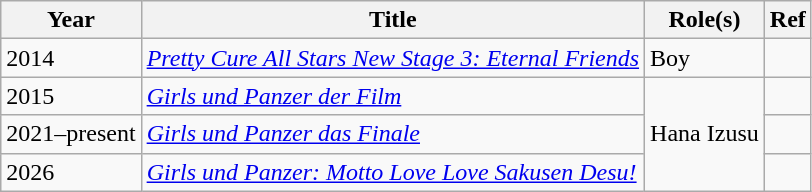<table class="wikitable">
<tr>
<th>Year</th>
<th>Title</th>
<th>Role(s)</th>
<th>Ref</th>
</tr>
<tr>
<td>2014</td>
<td><em><a href='#'>Pretty Cure All Stars New Stage 3: Eternal Friends</a></em></td>
<td>Boy</td>
<td></td>
</tr>
<tr>
<td>2015</td>
<td><em><a href='#'>Girls und Panzer der Film</a></em></td>
<td rowspan="3">Hana Izusu</td>
<td></td>
</tr>
<tr>
<td>2021–present</td>
<td><em><a href='#'>Girls und Panzer das Finale</a></em></td>
<td></td>
</tr>
<tr>
<td>2026</td>
<td><em><a href='#'>Girls und Panzer: Motto Love Love Sakusen Desu!</a></em></td>
<td></td>
</tr>
</table>
